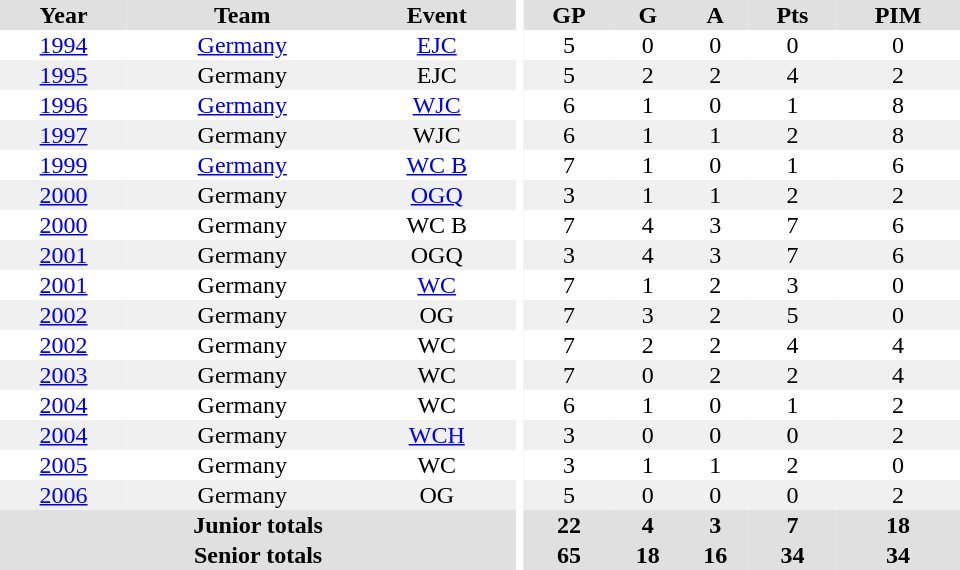<table border="0" cellpadding="1" cellspacing="0" ID="Table3" style="text-align:center; width:40em">
<tr ALIGN="center" bgcolor="#e0e0e0">
<th>Year</th>
<th>Team</th>
<th>Event</th>
<th rowspan="99" bgcolor="#ffffff"></th>
<th>GP</th>
<th>G</th>
<th>A</th>
<th>Pts</th>
<th>PIM</th>
</tr>
<tr>
<td><a href='#'>1994</a></td>
<td><a href='#'>Germany</a></td>
<td><a href='#'>EJC</a></td>
<td>5</td>
<td>0</td>
<td>0</td>
<td>0</td>
<td>0</td>
</tr>
<tr bgcolor="#f0f0f0">
<td><a href='#'>1995</a></td>
<td>Germany</td>
<td>EJC</td>
<td>5</td>
<td>2</td>
<td>2</td>
<td>4</td>
<td>2</td>
</tr>
<tr>
<td><a href='#'>1996</a></td>
<td><a href='#'>Germany</a></td>
<td><a href='#'>WJC</a></td>
<td>6</td>
<td>1</td>
<td>0</td>
<td>1</td>
<td>8</td>
</tr>
<tr bgcolor="#f0f0f0">
<td><a href='#'>1997</a></td>
<td>Germany</td>
<td>WJC</td>
<td>6</td>
<td>1</td>
<td>1</td>
<td>2</td>
<td>8</td>
</tr>
<tr>
<td><a href='#'>1999</a></td>
<td><a href='#'>Germany</a></td>
<td><a href='#'>WC B</a></td>
<td>7</td>
<td>1</td>
<td>0</td>
<td>1</td>
<td>6</td>
</tr>
<tr bgcolor="#f0f0f0">
<td><a href='#'>2000</a></td>
<td>Germany</td>
<td><a href='#'>OGQ</a></td>
<td>3</td>
<td>1</td>
<td>1</td>
<td>2</td>
<td>2</td>
</tr>
<tr>
<td><a href='#'>2000</a></td>
<td>Germany</td>
<td>WC B</td>
<td>7</td>
<td>4</td>
<td>3</td>
<td>7</td>
<td>6</td>
</tr>
<tr bgcolor="#f0f0f0">
<td><a href='#'>2001</a></td>
<td>Germany</td>
<td>OGQ</td>
<td>3</td>
<td>4</td>
<td>3</td>
<td>7</td>
<td>6</td>
</tr>
<tr>
<td><a href='#'>2001</a></td>
<td>Germany</td>
<td><a href='#'>WC</a></td>
<td>7</td>
<td>1</td>
<td>2</td>
<td>3</td>
<td>0</td>
</tr>
<tr bgcolor="#f0f0f0">
<td><a href='#'>2002</a></td>
<td>Germany</td>
<td>OG</td>
<td>7</td>
<td>3</td>
<td>2</td>
<td>5</td>
<td>0</td>
</tr>
<tr>
<td><a href='#'>2002</a></td>
<td>Germany</td>
<td>WC</td>
<td>7</td>
<td>2</td>
<td>2</td>
<td>4</td>
<td>4</td>
</tr>
<tr bgcolor="#f0f0f0">
<td><a href='#'>2003</a></td>
<td>Germany</td>
<td>WC</td>
<td>7</td>
<td>0</td>
<td>2</td>
<td>2</td>
<td>4</td>
</tr>
<tr>
<td><a href='#'>2004</a></td>
<td>Germany</td>
<td>WC</td>
<td>6</td>
<td>1</td>
<td>0</td>
<td>1</td>
<td>2</td>
</tr>
<tr bgcolor="#f0f0f0">
<td><a href='#'>2004</a></td>
<td>Germany</td>
<td><a href='#'>WCH</a></td>
<td>3</td>
<td>0</td>
<td>0</td>
<td>0</td>
<td>2</td>
</tr>
<tr>
<td><a href='#'>2005</a></td>
<td>Germany</td>
<td>WC</td>
<td>3</td>
<td>1</td>
<td>1</td>
<td>2</td>
<td>0</td>
</tr>
<tr bgcolor="#f0f0f0">
<td><a href='#'>2006</a></td>
<td>Germany</td>
<td>OG</td>
<td>5</td>
<td>0</td>
<td>0</td>
<td>0</td>
<td>2</td>
</tr>
<tr style="background: #e0e0e0;">
<th colspan="3">Junior totals</th>
<th>22</th>
<th>4</th>
<th>3</th>
<th>7</th>
<th>18</th>
</tr>
<tr style="background: #e0e0e0;">
<th colspan="3">Senior totals</th>
<th>65</th>
<th>18</th>
<th>16</th>
<th>34</th>
<th>34</th>
</tr>
</table>
